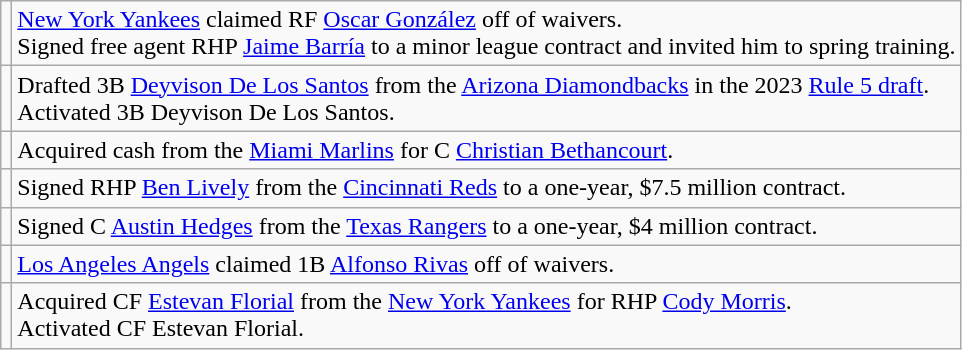<table class="wikitable">
<tr>
<td></td>
<td><a href='#'>New York Yankees</a> claimed RF <a href='#'>Oscar González</a> off of waivers.<br>Signed free agent RHP <a href='#'>Jaime Barría</a> to a minor league contract and invited him to spring training.</td>
</tr>
<tr>
<td></td>
<td>Drafted 3B <a href='#'>Deyvison De Los Santos</a> from the <a href='#'>Arizona Diamondbacks</a> in the 2023 <a href='#'>Rule 5 draft</a>.<br>Activated 3B Deyvison De Los Santos.</td>
</tr>
<tr>
<td></td>
<td>Acquired cash from the <a href='#'>Miami Marlins</a> for C <a href='#'>Christian Bethancourt</a>.</td>
</tr>
<tr>
<td></td>
<td>Signed RHP <a href='#'>Ben Lively</a> from the <a href='#'>Cincinnati Reds</a> to a one-year, $7.5 million contract.</td>
</tr>
<tr>
<td></td>
<td>Signed C <a href='#'>Austin Hedges</a> from the <a href='#'>Texas Rangers</a> to a one-year, $4 million contract.</td>
</tr>
<tr>
<td></td>
<td><a href='#'>Los Angeles Angels</a> claimed 1B <a href='#'>Alfonso Rivas</a> off of waivers.</td>
</tr>
<tr>
<td></td>
<td>Acquired CF <a href='#'>Estevan Florial</a> from the <a href='#'>New York Yankees</a> for RHP <a href='#'>Cody Morris</a>.<br>Activated CF Estevan Florial.</td>
</tr>
</table>
